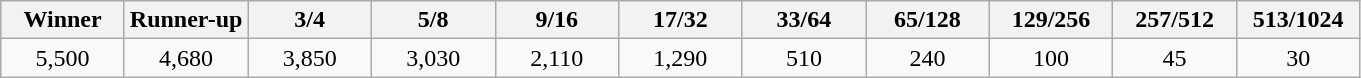<table class="wikitable" style="text-align:center">
<tr>
<th width="75">Winner</th>
<th width="75">Runner-up</th>
<th width="75">3/4</th>
<th width="75">5/8</th>
<th width="75">9/16</th>
<th width="75">17/32</th>
<th width="75">33/64</th>
<th width="75">65/128</th>
<th width="75">129/256</th>
<th width="75">257/512</th>
<th width="75">513/1024</th>
</tr>
<tr>
<td>5,500</td>
<td>4,680</td>
<td>3,850</td>
<td>3,030</td>
<td>2,110</td>
<td>1,290</td>
<td>510</td>
<td>240</td>
<td>100</td>
<td>45</td>
<td>30</td>
</tr>
</table>
